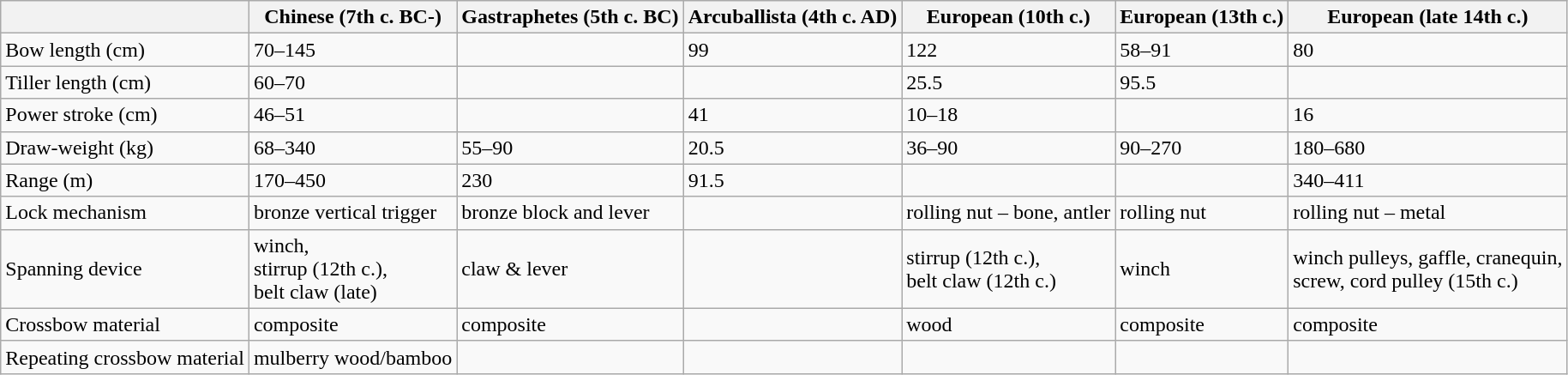<table class="wikitable">
<tr>
<th></th>
<th>Chinese (7th c. BC-)</th>
<th>Gastraphetes (5th c. BC)</th>
<th>Arcuballista (4th c. AD)</th>
<th>European (10th c.)</th>
<th>European (13th c.)</th>
<th>European (late 14th c.)</th>
</tr>
<tr>
<td>Bow length (cm)</td>
<td>70–145</td>
<td></td>
<td>99</td>
<td>122</td>
<td>58–91</td>
<td>80</td>
</tr>
<tr>
<td>Tiller length (cm)</td>
<td>60–70</td>
<td></td>
<td></td>
<td>25.5</td>
<td>95.5</td>
<td></td>
</tr>
<tr>
<td>Power stroke (cm)</td>
<td>46–51</td>
<td></td>
<td>41</td>
<td>10–18</td>
<td></td>
<td>16</td>
</tr>
<tr>
<td>Draw-weight (kg)</td>
<td>68–340</td>
<td>55–90</td>
<td>20.5</td>
<td>36–90</td>
<td>90–270</td>
<td>180–680</td>
</tr>
<tr>
<td>Range (m)</td>
<td>170–450</td>
<td>230</td>
<td>91.5</td>
<td></td>
<td></td>
<td>340–411</td>
</tr>
<tr>
<td>Lock mechanism</td>
<td>bronze vertical trigger</td>
<td>bronze block and lever</td>
<td></td>
<td>rolling nut – bone, antler</td>
<td>rolling nut</td>
<td>rolling nut – metal</td>
</tr>
<tr>
<td>Spanning device</td>
<td>winch,<br>stirrup (12th c.),<br>belt claw (late)</td>
<td>claw & lever</td>
<td></td>
<td>stirrup (12th c.),<br>belt claw (12th c.)</td>
<td>winch</td>
<td>winch pulleys, gaffle, cranequin,<br>screw, cord pulley (15th c.)</td>
</tr>
<tr>
<td>Crossbow material</td>
<td>composite</td>
<td>composite</td>
<td></td>
<td>wood</td>
<td>composite</td>
<td>composite</td>
</tr>
<tr>
<td>Repeating crossbow material</td>
<td>mulberry wood/bamboo</td>
<td></td>
<td></td>
<td></td>
<td></td>
<td></td>
</tr>
</table>
